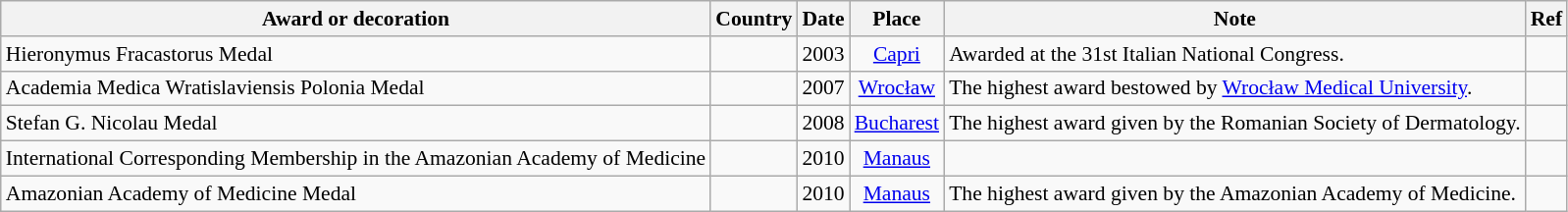<table class="wikitable sortable" style="font-size: 90%;">
<tr>
<th>Award or decoration</th>
<th>Country</th>
<th>Date</th>
<th>Place</th>
<th class="unsortable">Note</th>
<th class="unsortable">Ref</th>
</tr>
<tr>
<td>Hieronymus Fracastorus Medal</td>
<td></td>
<td align=center>2003</td>
<td align=center><a href='#'>Capri</a></td>
<td>Awarded at the 31st Italian National Congress.</td>
<td></td>
</tr>
<tr>
<td>Academia Medica Wratislaviensis Polonia Medal</td>
<td></td>
<td align=center>2007</td>
<td align=center><a href='#'>Wrocław</a></td>
<td>The highest award bestowed by <a href='#'>Wrocław Medical University</a>.</td>
<td></td>
</tr>
<tr>
<td>Stefan G. Nicolau Medal</td>
<td></td>
<td align=center>2008</td>
<td align=center><a href='#'>Bucharest</a></td>
<td>The highest award given by the Romanian Society of Dermatology.</td>
<td></td>
</tr>
<tr>
<td>International Corresponding Membership in the Amazonian Academy of Medicine</td>
<td></td>
<td align=center>2010</td>
<td align=center><a href='#'>Manaus</a></td>
<td></td>
<td></td>
</tr>
<tr>
<td>Amazonian Academy of Medicine Medal</td>
<td></td>
<td align=center>2010</td>
<td align=center><a href='#'>Manaus</a></td>
<td>The highest award given by the Amazonian Academy of Medicine.</td>
<td></td>
</tr>
</table>
